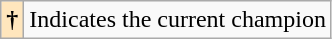<table class="wikitable">
<tr>
<th style="background-color:#ffe6bd">†</th>
<td>Indicates the current champion</td>
</tr>
</table>
